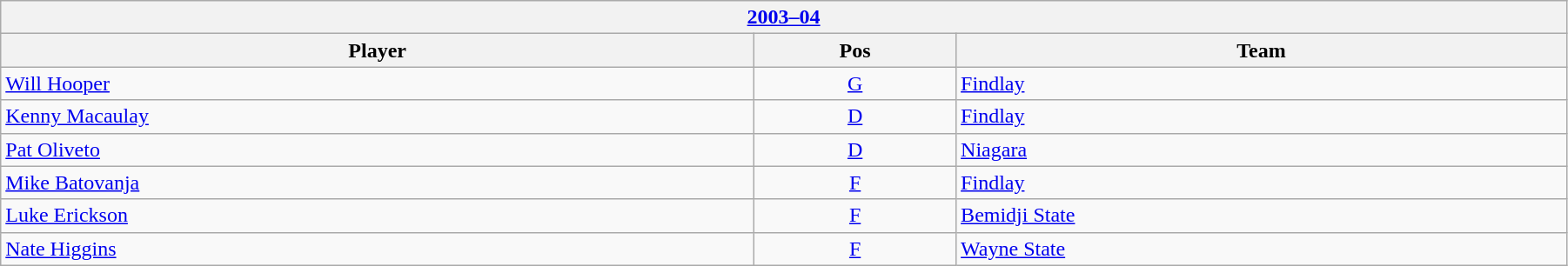<table class="wikitable" width=95%>
<tr>
<th colspan=3><a href='#'>2003–04</a></th>
</tr>
<tr>
<th>Player</th>
<th>Pos</th>
<th>Team</th>
</tr>
<tr>
<td><a href='#'>Will Hooper</a></td>
<td style="text-align:center;"><a href='#'>G</a></td>
<td><a href='#'>Findlay</a></td>
</tr>
<tr>
<td><a href='#'>Kenny Macaulay</a></td>
<td style="text-align:center;"><a href='#'>D</a></td>
<td><a href='#'>Findlay</a></td>
</tr>
<tr>
<td><a href='#'>Pat Oliveto</a></td>
<td style="text-align:center;"><a href='#'>D</a></td>
<td><a href='#'>Niagara</a></td>
</tr>
<tr>
<td><a href='#'>Mike Batovanja</a></td>
<td style="text-align:center;"><a href='#'>F</a></td>
<td><a href='#'>Findlay</a></td>
</tr>
<tr>
<td><a href='#'>Luke Erickson</a></td>
<td style="text-align:center;"><a href='#'>F</a></td>
<td><a href='#'>Bemidji State</a></td>
</tr>
<tr>
<td><a href='#'>Nate Higgins</a></td>
<td style="text-align:center;"><a href='#'>F</a></td>
<td><a href='#'>Wayne State</a></td>
</tr>
</table>
